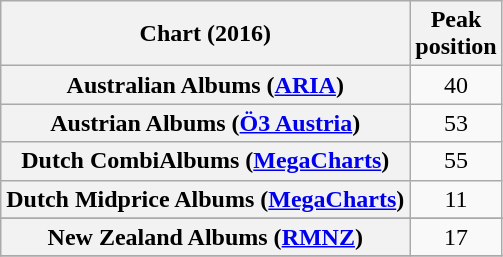<table class="wikitable sortable plainrowheaders" style="text-align:center">
<tr>
<th>Chart (2016)</th>
<th>Peak<br>position</th>
</tr>
<tr>
<th scope="row">Australian Albums (<a href='#'>ARIA</a>)</th>
<td>40</td>
</tr>
<tr>
<th scope="row">Austrian Albums (<a href='#'>Ö3 Austria</a>)</th>
<td>53</td>
</tr>
<tr>
<th scope="row">Dutch CombiAlbums (<a href='#'>MegaCharts</a>)</th>
<td>55</td>
</tr>
<tr>
<th scope="row">Dutch Midprice Albums (<a href='#'>MegaCharts</a>)</th>
<td>11</td>
</tr>
<tr>
</tr>
<tr>
</tr>
<tr>
<th scope="row">New Zealand Albums (<a href='#'>RMNZ</a>)</th>
<td>17</td>
</tr>
<tr>
</tr>
</table>
